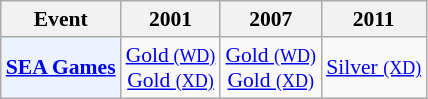<table class="wikitable" style="font-size: 90%; text-align:center">
<tr>
<th>Event</th>
<th>2001</th>
<th>2007</th>
<th>2011</th>
</tr>
<tr>
<td bgcolor="#ECF2FF"; align="left"><strong><a href='#'>SEA Games</a></strong></td>
<td> <a href='#'>Gold<small> (WD)</small></a><br>  <a href='#'>Gold <small>(XD)</small></a></td>
<td> <a href='#'>Gold <small>(WD)</small></a><br> <a href='#'>Gold <small>(XD)</small></a></td>
<td> <a href='#'>Silver <small>(XD)</small></a></td>
</tr>
</table>
